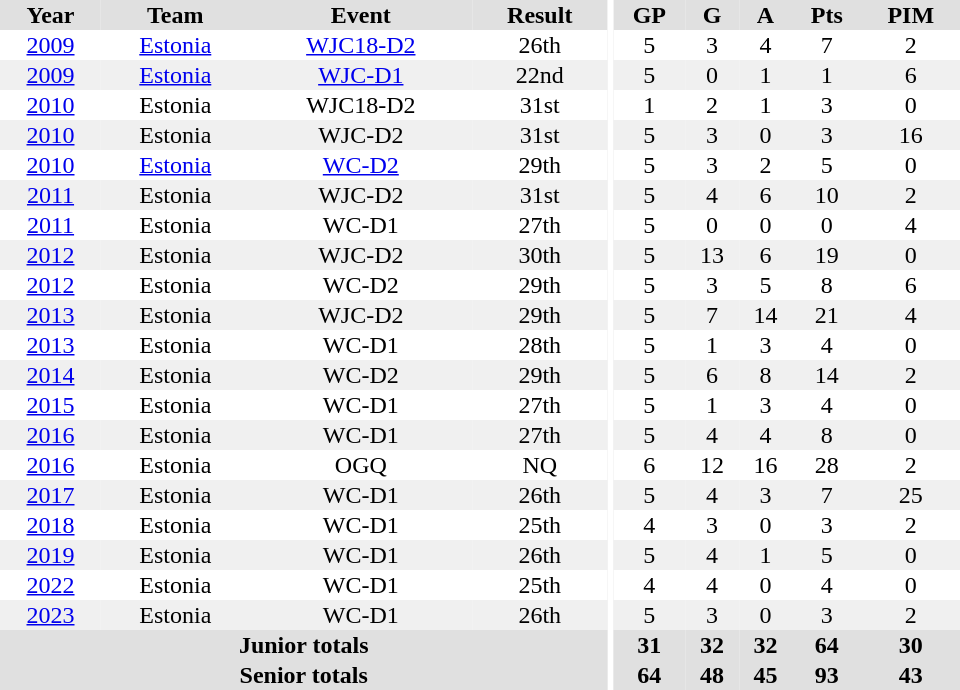<table border="0" cellpadding="1" cellspacing="0" style="text-align:center; width:40em">
<tr ALIGN="center" bgcolor="#e0e0e0">
<th>Year</th>
<th>Team</th>
<th>Event</th>
<th>Result</th>
<th rowspan="99" bgcolor="#ffffff"></th>
<th>GP</th>
<th>G</th>
<th>A</th>
<th>Pts</th>
<th>PIM</th>
</tr>
<tr style="text-align:center;">
<td><a href='#'>2009</a></td>
<td><a href='#'>Estonia</a></td>
<td><a href='#'>WJC18-D2</a></td>
<td>26th</td>
<td>5</td>
<td>3</td>
<td>4</td>
<td>7</td>
<td>2</td>
</tr>
<tr style="background:#f0f0f0; text-align:center;">
<td><a href='#'>2009</a></td>
<td><a href='#'>Estonia</a></td>
<td><a href='#'>WJC-D1</a></td>
<td>22nd</td>
<td>5</td>
<td>0</td>
<td>1</td>
<td>1</td>
<td>6</td>
</tr>
<tr style="text-align:center;">
<td><a href='#'>2010</a></td>
<td>Estonia</td>
<td>WJC18-D2</td>
<td>31st</td>
<td>1</td>
<td>2</td>
<td>1</td>
<td>3</td>
<td>0</td>
</tr>
<tr style="background:#f0f0f0; text-align:center;">
<td><a href='#'>2010</a></td>
<td>Estonia</td>
<td>WJC-D2</td>
<td>31st</td>
<td>5</td>
<td>3</td>
<td>0</td>
<td>3</td>
<td>16</td>
</tr>
<tr style="text-align:center;">
<td><a href='#'>2010</a></td>
<td><a href='#'>Estonia</a></td>
<td><a href='#'>WC-D2</a></td>
<td>29th</td>
<td>5</td>
<td>3</td>
<td>2</td>
<td>5</td>
<td>0</td>
</tr>
<tr style="background:#f0f0f0; text-align:center;">
<td><a href='#'>2011</a></td>
<td>Estonia</td>
<td>WJC-D2</td>
<td>31st</td>
<td>5</td>
<td>4</td>
<td>6</td>
<td>10</td>
<td>2</td>
</tr>
<tr style="text-align:center;">
<td><a href='#'>2011</a></td>
<td>Estonia</td>
<td>WC-D1</td>
<td>27th</td>
<td>5</td>
<td>0</td>
<td>0</td>
<td>0</td>
<td>4</td>
</tr>
<tr style="background:#f0f0f0; text-align:center;">
<td><a href='#'>2012</a></td>
<td>Estonia</td>
<td>WJC-D2</td>
<td>30th</td>
<td>5</td>
<td>13</td>
<td>6</td>
<td>19</td>
<td>0</td>
</tr>
<tr style="text-align:center;">
<td><a href='#'>2012</a></td>
<td>Estonia</td>
<td>WC-D2</td>
<td>29th</td>
<td>5</td>
<td>3</td>
<td>5</td>
<td>8</td>
<td>6</td>
</tr>
<tr style="background:#f0f0f0; text-align:center;">
<td><a href='#'>2013</a></td>
<td>Estonia</td>
<td>WJC-D2</td>
<td>29th</td>
<td>5</td>
<td>7</td>
<td>14</td>
<td>21</td>
<td>4</td>
</tr>
<tr style="text-align:center;">
<td><a href='#'>2013</a></td>
<td>Estonia</td>
<td>WC-D1</td>
<td>28th</td>
<td>5</td>
<td>1</td>
<td>3</td>
<td>4</td>
<td>0</td>
</tr>
<tr style="background:#f0f0f0; text-align:center;">
<td><a href='#'>2014</a></td>
<td>Estonia</td>
<td>WC-D2</td>
<td>29th</td>
<td>5</td>
<td>6</td>
<td>8</td>
<td>14</td>
<td>2</td>
</tr>
<tr style="text-align:center;">
<td><a href='#'>2015</a></td>
<td>Estonia</td>
<td>WC-D1</td>
<td>27th</td>
<td>5</td>
<td>1</td>
<td>3</td>
<td>4</td>
<td>0</td>
</tr>
<tr style="background:#f0f0f0; text-align:center;">
<td><a href='#'>2016</a></td>
<td>Estonia</td>
<td>WC-D1</td>
<td>27th</td>
<td>5</td>
<td>4</td>
<td>4</td>
<td>8</td>
<td>0</td>
</tr>
<tr style="text-align:center;">
<td><a href='#'>2016</a></td>
<td>Estonia</td>
<td>OGQ</td>
<td>NQ</td>
<td>6</td>
<td>12</td>
<td>16</td>
<td>28</td>
<td>2</td>
</tr>
<tr style="background:#f0f0f0; text-align:center;">
<td><a href='#'>2017</a></td>
<td>Estonia</td>
<td>WC-D1</td>
<td>26th</td>
<td>5</td>
<td>4</td>
<td>3</td>
<td>7</td>
<td>25</td>
</tr>
<tr style="text-align:center;">
<td><a href='#'>2018</a></td>
<td>Estonia</td>
<td>WC-D1</td>
<td>25th</td>
<td>4</td>
<td>3</td>
<td>0</td>
<td>3</td>
<td>2</td>
</tr>
<tr style="background:#f0f0f0; text-align:center;">
<td><a href='#'>2019</a></td>
<td>Estonia</td>
<td>WC-D1</td>
<td>26th</td>
<td>5</td>
<td>4</td>
<td>1</td>
<td>5</td>
<td>0</td>
</tr>
<tr style="text-align:center;">
<td><a href='#'>2022</a></td>
<td>Estonia</td>
<td>WC-D1</td>
<td>25th</td>
<td>4</td>
<td>4</td>
<td>0</td>
<td>4</td>
<td>0</td>
</tr>
<tr style="background:#f0f0f0; text-align:center;">
<td><a href='#'>2023</a></td>
<td>Estonia</td>
<td>WC-D1</td>
<td>26th</td>
<td>5</td>
<td>3</td>
<td>0</td>
<td>3</td>
<td>2</td>
</tr>
<tr style="text-align:center; background:#e0e0e0;">
<th colspan=4>Junior totals</th>
<th>31</th>
<th>32</th>
<th>32</th>
<th>64</th>
<th>30</th>
</tr>
<tr style="text-align:center; background:#e0e0e0;">
<th colspan=4>Senior totals</th>
<th>64</th>
<th>48</th>
<th>45</th>
<th>93</th>
<th>43</th>
</tr>
</table>
